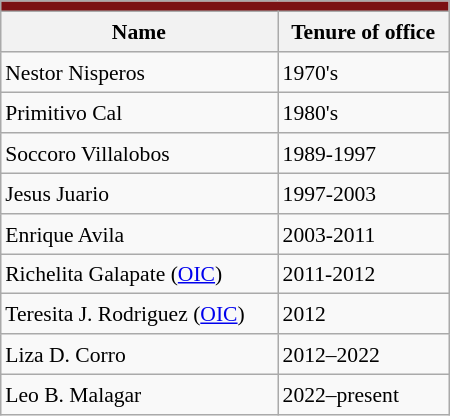<table class="wikitable toccolours" style="float:right; margin-left:1em; font-size:90%; line-height:1.4em; width:300px;">
<tr>
<th colspan="2" style="text-align: center;background-color:#7B1113"></th>
</tr>
<tr>
<th>Name</th>
<th>Tenure of office</th>
</tr>
<tr>
<td>Nestor Nisperos</td>
<td>1970's</td>
</tr>
<tr>
<td>Primitivo Cal</td>
<td>1980's</td>
</tr>
<tr>
<td>Soccoro Villalobos</td>
<td>1989-1997</td>
</tr>
<tr>
<td>Jesus Juario</td>
<td>1997-2003</td>
</tr>
<tr>
<td>Enrique Avila</td>
<td>2003-2011</td>
</tr>
<tr>
<td>Richelita Galapate (<a href='#'>OIC</a>)</td>
<td>2011-2012</td>
</tr>
<tr>
<td>Teresita J. Rodriguez (<a href='#'>OIC</a>)</td>
<td>2012</td>
</tr>
<tr>
<td>Liza D. Corro</td>
<td>2012–2022</td>
</tr>
<tr>
<td>Leo B. Malagar</td>
<td>2022–present</td>
</tr>
</table>
